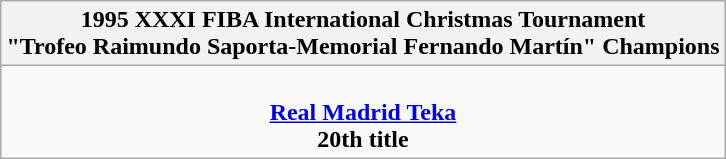<table class=wikitable style="text-align:center; margin:auto">
<tr>
<th>1995 XXXI FIBA International Christmas Tournament<br>"Trofeo Raimundo Saporta-Memorial Fernando Martín" Champions</th>
</tr>
<tr>
<td><br><strong><a href='#'>Real Madrid Teka</a></strong><br><strong>20th title</strong></td>
</tr>
</table>
